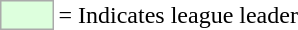<table>
<tr>
<td style="background:#DDFFDD; border:1px solid #aaa; width:2em;"></td>
<td>= Indicates league leader</td>
</tr>
</table>
